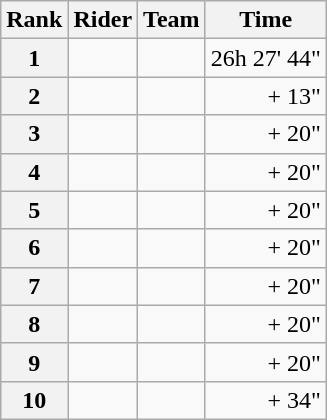<table class="wikitable" margin-bottom:0;">
<tr>
<th scope="col">Rank</th>
<th scope="col">Rider</th>
<th scope="col">Team</th>
<th scope="col">Time</th>
</tr>
<tr>
<th scope="row">1</th>
<td> </td>
<td></td>
<td align="right">26h 27' 44"</td>
</tr>
<tr>
<th scope="row">2</th>
<td></td>
<td></td>
<td align="right">+ 13"</td>
</tr>
<tr>
<th scope="row">3</th>
<td></td>
<td></td>
<td align="right">+ 20"</td>
</tr>
<tr>
<th scope="row">4</th>
<td></td>
<td></td>
<td align="right">+ 20"</td>
</tr>
<tr>
<th scope="row">5</th>
<td></td>
<td></td>
<td align="right">+ 20"</td>
</tr>
<tr>
<th scope="row">6</th>
<td></td>
<td></td>
<td align="right">+ 20"</td>
</tr>
<tr>
<th scope="row">7</th>
<td></td>
<td></td>
<td align="right">+ 20"</td>
</tr>
<tr>
<th scope="row">8</th>
<td></td>
<td></td>
<td align="right">+ 20"</td>
</tr>
<tr>
<th scope="row">9</th>
<td></td>
<td></td>
<td align="right">+ 20"</td>
</tr>
<tr>
<th scope="row">10</th>
<td></td>
<td></td>
<td align="right">+ 34"</td>
</tr>
</table>
